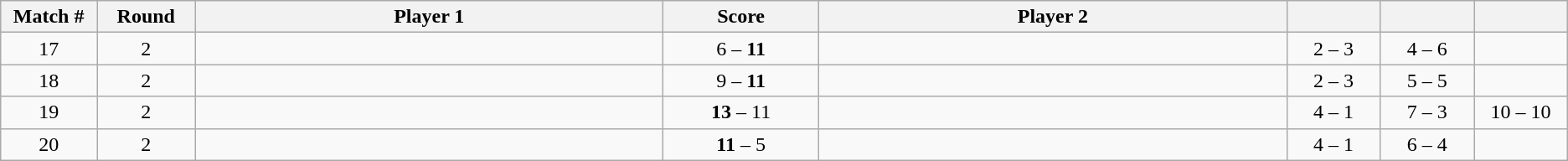<table class="wikitable">
<tr>
<th width="2%">Match #</th>
<th width="2%">Round</th>
<th width="15%">Player 1</th>
<th width="5%">Score</th>
<th width="15%">Player 2</th>
<th width="3%"></th>
<th width="3%"></th>
<th width="3%"></th>
</tr>
<tr style=text-align:center;"background:#;">
<td>17</td>
<td>2</td>
<td></td>
<td>6 – <strong>11</strong></td>
<td></td>
<td>2 – 3</td>
<td>4 – 6</td>
<td></td>
</tr>
<tr style=text-align:center;"background:#;">
<td>18</td>
<td>2</td>
<td></td>
<td>9 – <strong>11</strong></td>
<td></td>
<td>2 – 3</td>
<td>5 – 5</td>
<td></td>
</tr>
<tr style=text-align:center;"background:#;">
<td>19</td>
<td>2</td>
<td></td>
<td><strong>13</strong> – 11</td>
<td></td>
<td>4 – 1</td>
<td>7 – 3</td>
<td>10 – 10</td>
</tr>
<tr style=text-align:center;"background:#;">
<td>20</td>
<td>2</td>
<td></td>
<td><strong>11</strong> – 5</td>
<td></td>
<td>4 – 1</td>
<td>6 – 4</td>
<td></td>
</tr>
</table>
